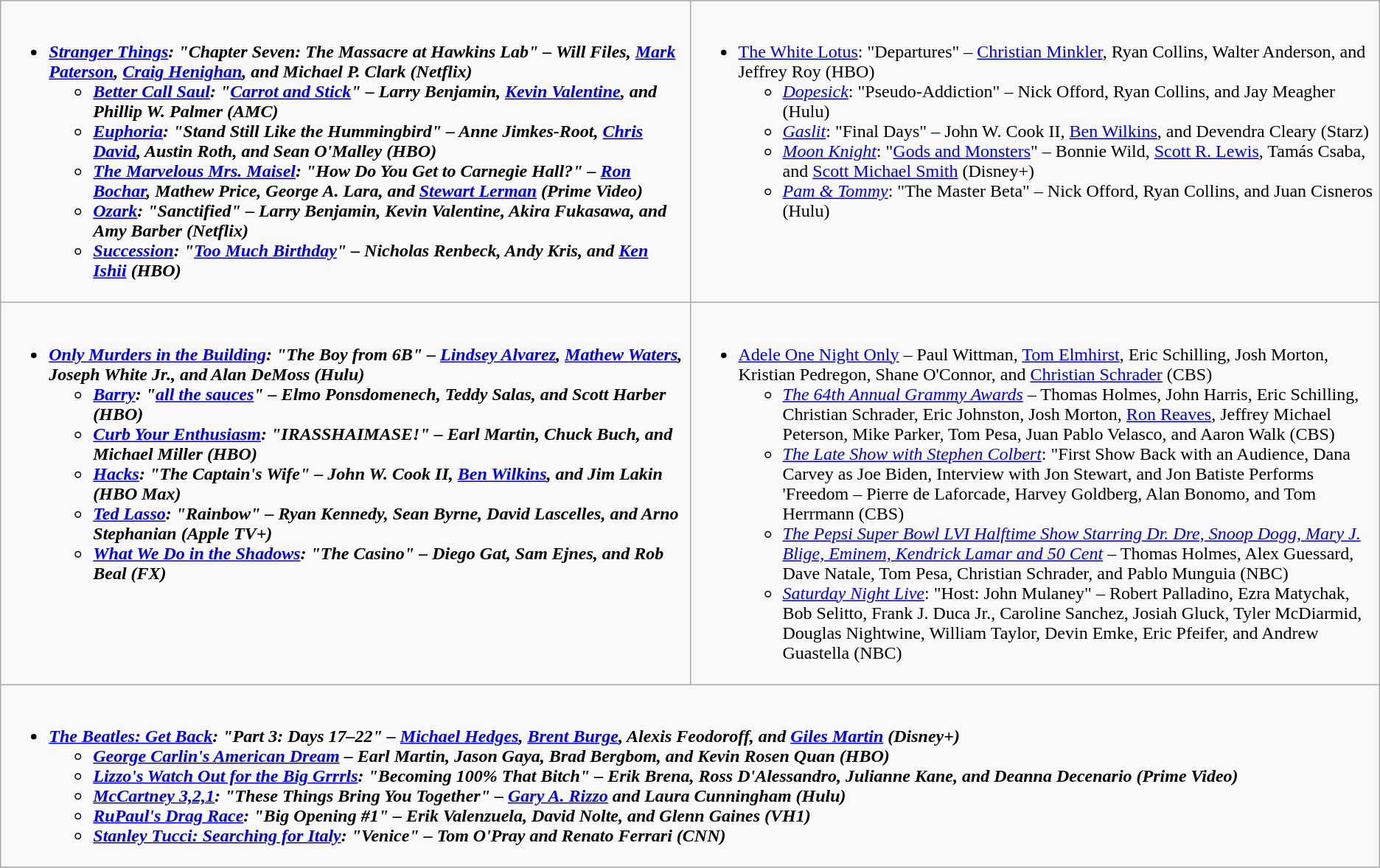<table class="wikitable">
<tr>
<td style="vertical-align:top;" width="50%"><br><ul><li><strong><em><a href='#'>Stranger Things</a><em>: "Chapter Seven: The Massacre at Hawkins Lab" – Will Files, <a href='#'>Mark Paterson</a>, <a href='#'>Craig Henighan</a>, and Michael P. Clark (Netflix)<strong><ul><li></em><a href='#'>Better Call Saul</a><em>: "<a href='#'>Carrot and Stick</a>" – Larry Benjamin, <a href='#'>Kevin Valentine</a>, and Phillip W. Palmer (AMC)</li><li></em><a href='#'>Euphoria</a><em>: "Stand Still Like the Hummingbird" – Anne Jimkes-Root, <a href='#'>Chris David</a>, Austin Roth, and Sean O'Malley (HBO)</li><li></em><a href='#'>The Marvelous Mrs. Maisel</a><em>: "How Do You Get to Carnegie Hall?" – <a href='#'>Ron Bochar</a>, Mathew Price, George A. Lara, and <a href='#'>Stewart Lerman</a> (Prime Video)</li><li></em><a href='#'>Ozark</a><em>: "Sanctified" – Larry Benjamin, Kevin Valentine, Akira Fukasawa, and Amy Barber (Netflix)</li><li></em><a href='#'>Succession</a><em>: "<a href='#'>Too Much Birthday</a>" – Nicholas Renbeck, Andy Kris, and <a href='#'>Ken Ishii</a> (HBO)</li></ul></li></ul></td>
<td style="vertical-align:top;" width="50%"><br><ul><li></em></strong><a href='#'>The White Lotus</a></em>: "Departures" – <a href='#'>Christian Minkler</a>, Ryan Collins, Walter Anderson, and Jeffrey Roy (HBO)</strong><ul><li><em><a href='#'>Dopesick</a></em>: "Pseudo-Addiction" – Nick Offord, Ryan Collins, and Jay Meagher (Hulu)</li><li><em><a href='#'>Gaslit</a></em>: "Final Days" – John W. Cook II, <a href='#'>Ben Wilkins</a>, and Devendra Cleary (Starz)</li><li><em><a href='#'>Moon Knight</a></em>: "<a href='#'>Gods and Monsters</a>" – Bonnie Wild, <a href='#'>Scott R. Lewis</a>, Tamás Csaba, and <a href='#'>Scott Michael Smith</a> (Disney+)</li><li><em><a href='#'>Pam & Tommy</a></em>: "The Master Beta" – Nick Offord, Ryan Collins, and Juan Cisneros (Hulu)</li></ul></li></ul></td>
</tr>
<tr>
<td style="vertical-align:top;" width="50%"><br><ul><li><strong><em><a href='#'>Only Murders in the Building</a><em>: "The Boy from 6B" – <a href='#'>Lindsey Alvarez</a>, <a href='#'>Mathew Waters</a>, Joseph White Jr., and Alan DeMoss (Hulu)<strong><ul><li></em><a href='#'>Barry</a><em>: "<a href='#'>all the sauces</a>" – Elmo Ponsdomenech, Teddy Salas, and Scott Harber (HBO)</li><li></em><a href='#'>Curb Your Enthusiasm</a><em>: "IRASSHAIMASE!" – Earl Martin, Chuck Buch, and Michael Miller (HBO)</li><li></em><a href='#'>Hacks</a><em>: "The Captain's Wife" – John W. Cook II, <a href='#'>Ben Wilkins</a>, and Jim Lakin (HBO Max)</li><li></em><a href='#'>Ted Lasso</a><em>: "Rainbow" – Ryan Kennedy, Sean Byrne, David Lascelles, and Arno Stephanian (Apple TV+)</li><li></em><a href='#'>What We Do in the Shadows</a><em>: "The Casino" – Diego Gat, Sam Ejnes, and Rob Beal (FX)</li></ul></li></ul></td>
<td style="vertical-align:top;" width="50%"><br><ul><li></em></strong><a href='#'>Adele One Night Only</a></em> – Paul Wittman, <a href='#'>Tom Elmhirst</a>, Eric Schilling, Josh Morton, Kristian Pedregon, Shane O'Connor, and <a href='#'>Christian Schrader</a> (CBS)</strong><ul><li><em><a href='#'>The 64th Annual Grammy Awards</a></em> – Thomas Holmes, John Harris, Eric Schilling, Christian Schrader, Eric Johnston, Josh Morton, <a href='#'>Ron Reaves</a>, Jeffrey Michael Peterson, Mike Parker, Tom Pesa, Juan Pablo Velasco, and Aaron Walk (CBS)</li><li><em><a href='#'>The Late Show with Stephen Colbert</a></em>: "First Show Back with an Audience, Dana Carvey as Joe Biden, Interview with Jon Stewart, and Jon Batiste Performs 'Freedom – Pierre de Laforcade, Harvey Goldberg, Alan Bonomo, and Tom Herrmann (CBS)</li><li><em><a href='#'>The Pepsi Super Bowl LVI Halftime Show Starring Dr. Dre, Snoop Dogg, Mary J. Blige, Eminem, Kendrick Lamar and 50 Cent</a></em> – Thomas Holmes, Alex Guessard, Dave Natale, Tom Pesa, Christian Schrader, and Pablo Munguia (NBC)</li><li><em><a href='#'>Saturday Night Live</a></em>: "Host: John Mulaney" – Robert Palladino, Ezra Matychak, Bob Selitto, Frank J. Duca Jr., Caroline Sanchez, Josiah Gluck, Tyler McDiarmid, Douglas Nightwine, William Taylor, Devin Emke, Eric Pfeifer, and Andrew Guastella (NBC)</li></ul></li></ul></td>
</tr>
<tr>
<td style="vertical-align:top;" width="50%" colspan="2"><br><ul><li><strong><em><a href='#'>The Beatles: Get Back</a><em>: "Part 3: Days 17–22" – <a href='#'>Michael Hedges</a>, <a href='#'>Brent Burge</a>, Alexis Feodoroff, and <a href='#'>Giles Martin</a> (Disney+)<strong><ul><li></em><a href='#'>George Carlin's American Dream</a><em> – Earl Martin, Jason Gaya, Brad Bergbom, and Kevin Rosen Quan (HBO)</li><li></em><a href='#'>Lizzo's Watch Out for the Big Grrrls</a><em>: "Becoming 100% That Bitch" – Erik Brena, Ross D'Alessandro, Julianne Kane, and Deanna Decenario (Prime Video)</li><li></em><a href='#'>McCartney 3,2,1</a><em>: "These Things Bring You Together" – <a href='#'>Gary A. Rizzo</a> and Laura Cunningham (Hulu)</li><li></em><a href='#'>RuPaul's Drag Race</a><em>: "Big Opening #1" – Erik Valenzuela, David Nolte, and Glenn Gaines (VH1)</li><li></em><a href='#'>Stanley Tucci: Searching for Italy</a><em>: "Venice" – Tom O'Pray and Renato Ferrari (CNN)</li></ul></li></ul></td>
</tr>
</table>
